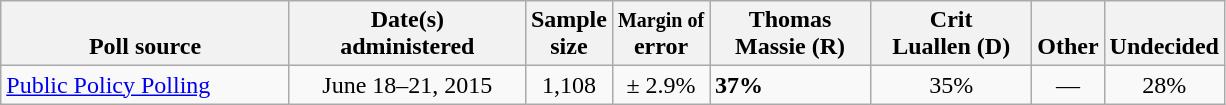<table class="wikitable">
<tr valign= bottom>
<th style="width:185px;">Poll source</th>
<th style="width:150px;">Date(s)<br>administered</th>
<th class=small>Sample<br>size</th>
<th class=small><small>Margin of</small><br>error</th>
<th style="width:100px;">Thomas<br>Massie (R)</th>
<th style="width:100px;">Crit<br>Luallen (D)</th>
<th style="width:40px;">Other</th>
<th style="width:40px;">Undecided</th>
</tr>
<tr>
<td><a href='#'>Public Policy Polling</a></td>
<td align=center>June 18–21, 2015</td>
<td align=center>1,108</td>
<td align=center>± 2.9%</td>
<td><strong>37%</strong></td>
<td align=center>35%</td>
<td align=center>—</td>
<td align=center>28%</td>
</tr>
</table>
